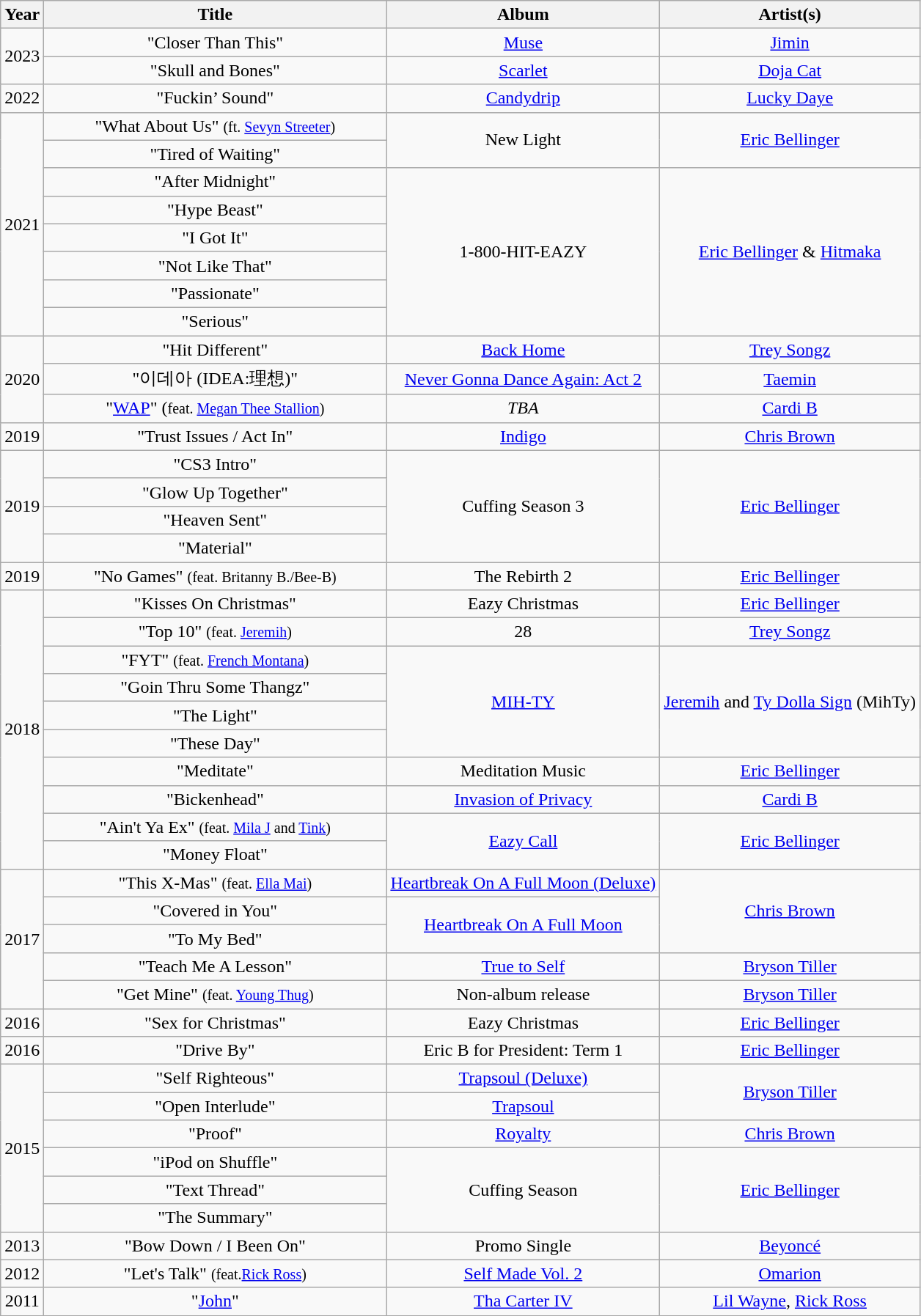<table class="wikitable plainrowheaders" style="text-align:center;">
<tr>
<th scope="col">Year</th>
<th scope="col" style="width:19em;">Title</th>
<th scope="col">Album</th>
<th scope="col">Artist(s)</th>
</tr>
<tr>
<td rowspan="2">2023</td>
<td>"Closer Than This"</td>
<td><a href='#'>Muse</a></td>
<td><a href='#'>Jimin</a></td>
</tr>
<tr>
<td>"Skull and Bones"</td>
<td><a href='#'>Scarlet</a></td>
<td><a href='#'>Doja Cat</a></td>
</tr>
<tr>
<td>2022</td>
<td>"Fuckin’ Sound"</td>
<td><a href='#'>Candydrip</a></td>
<td><a href='#'>Lucky Daye</a></td>
</tr>
<tr>
<td rowspan="8">2021</td>
<td>"What About Us" <small>(ft. <a href='#'>Sevyn Streeter</a>)</small></td>
<td rowspan="2">New Light</td>
<td rowspan="2"><a href='#'>Eric Bellinger</a></td>
</tr>
<tr>
<td>"Tired of Waiting"</td>
</tr>
<tr>
<td>"After Midnight"</td>
<td rowspan="6">1-800-HIT-EAZY</td>
<td rowspan="6"><a href='#'>Eric Bellinger</a> & <a href='#'>Hitmaka</a></td>
</tr>
<tr>
<td>"Hype Beast"</td>
</tr>
<tr>
<td>"I Got It"</td>
</tr>
<tr>
<td>"Not Like That"</td>
</tr>
<tr>
<td>"Passionate"</td>
</tr>
<tr>
<td>"Serious"</td>
</tr>
<tr>
<td rowspan="3">2020</td>
<td>"Hit Different"</td>
<td><a href='#'>Back Home</a></td>
<td><a href='#'>Trey Songz</a></td>
</tr>
<tr>
<td>"이데아 (IDEA:理想)"</td>
<td><a href='#'>Never Gonna Dance Again: Act 2</a></td>
<td><a href='#'>Taemin</a></td>
</tr>
<tr>
<td>"<a href='#'>WAP</a>" (<small>feat. <a href='#'>Megan Thee Stallion</a>)</small></td>
<td><em>TBA</em></td>
<td><a href='#'>Cardi B</a></td>
</tr>
<tr>
<td>2019</td>
<td>"Trust Issues / Act In"</td>
<td><a href='#'>Indigo</a></td>
<td><a href='#'>Chris Brown</a></td>
</tr>
<tr>
<td rowspan="4">2019</td>
<td>"CS3 Intro"</td>
<td rowspan="4">Cuffing Season 3</td>
<td rowspan="4"><a href='#'>Eric Bellinger</a></td>
</tr>
<tr>
<td>"Glow Up Together"</td>
</tr>
<tr>
<td>"Heaven Sent"</td>
</tr>
<tr>
<td>"Material"</td>
</tr>
<tr>
<td>2019</td>
<td>"No Games" <small>(feat. Britanny B./Bee-B)</small></td>
<td>The Rebirth 2</td>
<td><a href='#'>Eric Bellinger</a></td>
</tr>
<tr>
<td rowspan="10">2018</td>
<td>"Kisses On Christmas"</td>
<td>Eazy Christmas</td>
<td><a href='#'>Eric Bellinger</a></td>
</tr>
<tr>
<td>"Top 10" <small>(feat. <a href='#'>Jeremih</a>)</small></td>
<td>28</td>
<td><a href='#'>Trey Songz</a></td>
</tr>
<tr>
<td>"FYT" <small>(feat. <a href='#'>French Montana</a>)</small></td>
<td rowspan="4"><a href='#'>MIH-TY</a></td>
<td rowspan="4"><a href='#'>Jeremih</a> and <a href='#'>Ty Dolla Sign</a> (MihTy)</td>
</tr>
<tr>
<td>"Goin Thru Some Thangz"</td>
</tr>
<tr>
<td>"The Light"</td>
</tr>
<tr>
<td>"These Day"</td>
</tr>
<tr>
<td>"Meditate"</td>
<td>Meditation Music</td>
<td><a href='#'>Eric Bellinger</a></td>
</tr>
<tr>
<td>"Bickenhead"</td>
<td><a href='#'>Invasion of Privacy</a></td>
<td><a href='#'>Cardi B</a></td>
</tr>
<tr>
<td>"Ain't Ya Ex" <small>(feat. <a href='#'>Mila J</a> and <a href='#'>Tink</a>)</small></td>
<td rowspan="2"><a href='#'>Eazy Call</a></td>
<td rowspan="2"><a href='#'>Eric Bellinger</a></td>
</tr>
<tr>
<td>"Money Float"</td>
</tr>
<tr>
<td rowspan="5">2017</td>
<td>"This X-Mas" <small>(feat. <a href='#'>Ella Mai</a>)</small></td>
<td><a href='#'>Heartbreak On A Full Moon (Deluxe)</a></td>
<td rowspan="3"><a href='#'>Chris Brown</a></td>
</tr>
<tr>
<td>"Covered in You"</td>
<td rowspan="2"><a href='#'>Heartbreak On A Full Moon</a></td>
</tr>
<tr>
<td>"To My Bed"</td>
</tr>
<tr>
<td>"Teach Me A Lesson"</td>
<td><a href='#'>True to Self</a></td>
<td><a href='#'>Bryson Tiller</a></td>
</tr>
<tr>
<td>"Get Mine" <small>(feat. <a href='#'>Young Thug</a>)</small></td>
<td>Non-album release</td>
<td><a href='#'>Bryson Tiller</a></td>
</tr>
<tr>
<td>2016</td>
<td>"Sex for Christmas"</td>
<td>Eazy Christmas</td>
<td><a href='#'>Eric Bellinger</a></td>
</tr>
<tr>
<td>2016</td>
<td>"Drive By"</td>
<td>Eric B for President: Term 1</td>
<td><a href='#'>Eric Bellinger</a></td>
</tr>
<tr>
<td rowspan="6">2015</td>
<td>"Self Righteous"</td>
<td><a href='#'>Trapsoul (Deluxe)</a></td>
<td rowspan="2"><a href='#'>Bryson Tiller</a></td>
</tr>
<tr>
<td>"Open Interlude"</td>
<td><a href='#'>Trapsoul</a></td>
</tr>
<tr>
<td>"Proof"</td>
<td><a href='#'>Royalty</a></td>
<td><a href='#'>Chris Brown</a></td>
</tr>
<tr>
<td>"iPod on Shuffle"</td>
<td rowspan="3">Cuffing Season</td>
<td rowspan="3"><a href='#'>Eric Bellinger</a></td>
</tr>
<tr>
<td>"Text Thread"</td>
</tr>
<tr>
<td>"The Summary"</td>
</tr>
<tr>
<td>2013</td>
<td>"Bow Down / I Been On"</td>
<td>Promo Single</td>
<td><a href='#'>Beyoncé</a></td>
</tr>
<tr>
<td>2012</td>
<td>"Let's Talk" <small>(feat.<a href='#'>Rick Ross</a>)</small></td>
<td><a href='#'>Self Made Vol. 2</a></td>
<td><a href='#'>Omarion</a></td>
</tr>
<tr>
<td>2011</td>
<td>"<a href='#'>John</a>"</td>
<td><a href='#'>Tha Carter IV</a></td>
<td><a href='#'>Lil Wayne</a>, <a href='#'>Rick Ross</a></td>
</tr>
</table>
